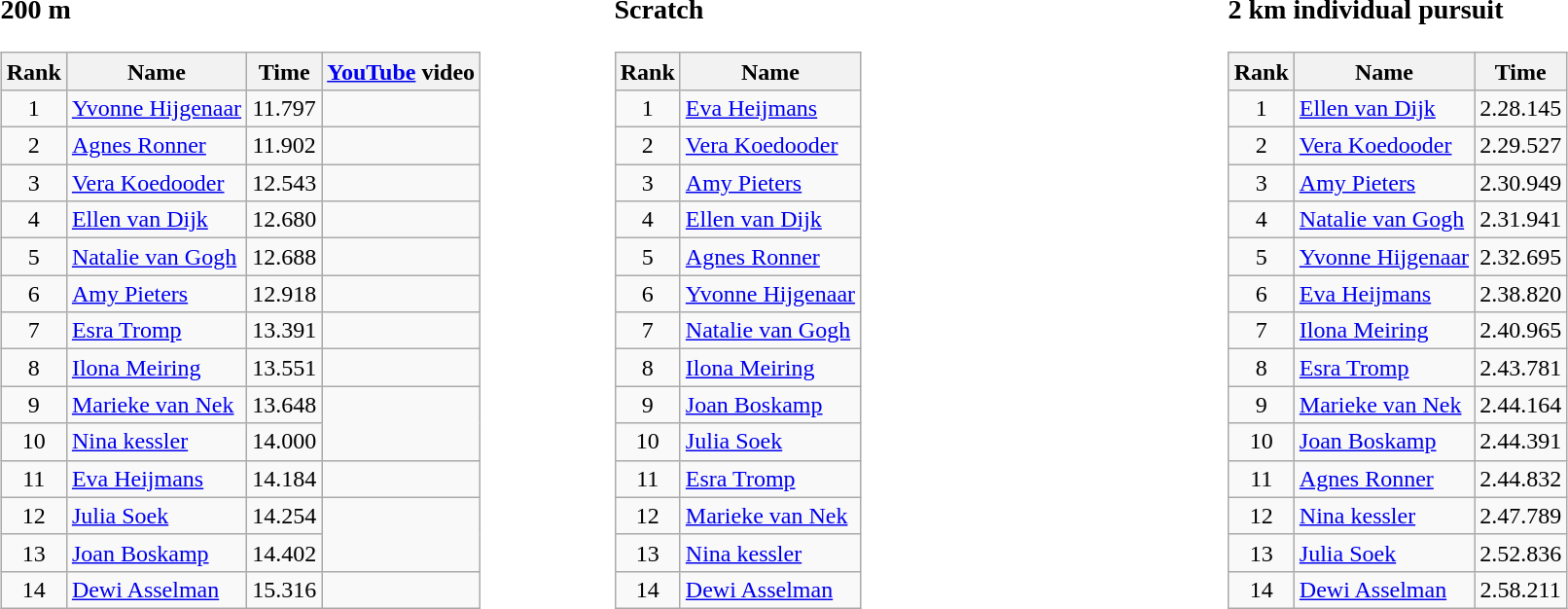<table width=100%>
<tr>
<td width=33% align=left valign=top><br><h3>200 m</h3><table class="wikitable" border="1" style="text-align:center">
<tr>
<th>Rank</th>
<th>Name</th>
<th>Time</th>
<th><a href='#'>YouTube</a> video</th>
</tr>
<tr>
<td>1</td>
<td align=left><a href='#'>Yvonne Hijgenaar</a></td>
<td>11.797</td>
</tr>
<tr>
<td>2</td>
<td align=left><a href='#'>Agnes Ronner</a></td>
<td>11.902</td>
<td></td>
</tr>
<tr>
<td>3</td>
<td align=left><a href='#'>Vera Koedooder</a></td>
<td>12.543</td>
</tr>
<tr>
<td>4</td>
<td align=left><a href='#'>Ellen van Dijk</a></td>
<td>12.680</td>
<td></td>
</tr>
<tr>
<td>5</td>
<td align=left><a href='#'>Natalie van Gogh</a></td>
<td>12.688</td>
</tr>
<tr>
<td>6</td>
<td align=left><a href='#'>Amy Pieters</a></td>
<td>12.918</td>
<td></td>
</tr>
<tr>
<td>7</td>
<td align=left><a href='#'>Esra Tromp</a></td>
<td>13.391</td>
<td></td>
</tr>
<tr>
<td>8</td>
<td align=left><a href='#'>Ilona Meiring</a></td>
<td>13.551</td>
<td></td>
</tr>
<tr>
<td>9</td>
<td align=left><a href='#'>Marieke van Nek</a></td>
<td>13.648</td>
</tr>
<tr>
<td>10</td>
<td align=left><a href='#'>Nina kessler</a></td>
<td>14.000</td>
</tr>
<tr>
<td>11</td>
<td align=left><a href='#'>Eva Heijmans</a></td>
<td>14.184</td>
<td></td>
</tr>
<tr>
<td>12</td>
<td align=left><a href='#'>Julia Soek</a></td>
<td>14.254</td>
</tr>
<tr>
<td>13</td>
<td align=left><a href='#'>Joan Boskamp</a></td>
<td>14.402</td>
</tr>
<tr>
<td>14</td>
<td align=left><a href='#'>Dewi Asselman</a></td>
<td>15.316</td>
<td></td>
</tr>
</table>
</td>
<td width=33% align=left valign=top><br><h3>Scratch</h3><table class="wikitable" border="1" style="text-align:center">
<tr>
<th>Rank</th>
<th>Name</th>
</tr>
<tr>
<td>1</td>
<td align=left><a href='#'>Eva Heijmans</a></td>
</tr>
<tr>
<td>2</td>
<td align=left><a href='#'>Vera Koedooder</a></td>
</tr>
<tr>
<td>3</td>
<td align=left><a href='#'>Amy Pieters</a></td>
</tr>
<tr>
<td>4</td>
<td align=left><a href='#'>Ellen van Dijk</a></td>
</tr>
<tr>
<td>5</td>
<td align=left><a href='#'>Agnes Ronner</a></td>
</tr>
<tr>
<td>6</td>
<td align=left><a href='#'>Yvonne Hijgenaar</a></td>
</tr>
<tr>
<td>7</td>
<td align=left><a href='#'>Natalie van Gogh</a></td>
</tr>
<tr>
<td>8</td>
<td align=left><a href='#'>Ilona Meiring</a></td>
</tr>
<tr>
<td>9</td>
<td align=left><a href='#'>Joan Boskamp</a></td>
</tr>
<tr>
<td>10</td>
<td align=left><a href='#'>Julia Soek</a></td>
</tr>
<tr>
<td>11</td>
<td align=left><a href='#'>Esra Tromp</a></td>
</tr>
<tr>
<td>12</td>
<td align=left><a href='#'>Marieke van Nek</a></td>
</tr>
<tr>
<td>13</td>
<td align=left><a href='#'>Nina kessler</a></td>
</tr>
<tr>
<td>14</td>
<td align=left><a href='#'>Dewi Asselman</a></td>
</tr>
</table>
</td>
<td width=33% align=left valign=top><br><h3>2 km individual pursuit</h3><table class="wikitable" border="1" style="text-align:center">
<tr>
<th>Rank</th>
<th>Name</th>
<th>Time</th>
</tr>
<tr>
<td>1</td>
<td align=left><a href='#'>Ellen van Dijk</a></td>
<td>2.28.145</td>
</tr>
<tr>
<td>2</td>
<td align=left><a href='#'>Vera Koedooder</a></td>
<td>2.29.527</td>
</tr>
<tr>
<td>3</td>
<td align=left><a href='#'>Amy Pieters</a></td>
<td>2.30.949</td>
</tr>
<tr>
<td>4</td>
<td align=left><a href='#'>Natalie van Gogh</a></td>
<td>2.31.941</td>
</tr>
<tr>
<td>5</td>
<td align=left><a href='#'>Yvonne Hijgenaar</a></td>
<td>2.32.695</td>
</tr>
<tr>
<td>6</td>
<td align=left><a href='#'>Eva Heijmans</a></td>
<td>2.38.820</td>
</tr>
<tr>
<td>7</td>
<td align=left><a href='#'>Ilona Meiring</a></td>
<td>2.40.965</td>
</tr>
<tr>
<td>8</td>
<td align=left><a href='#'>Esra Tromp</a></td>
<td>2.43.781</td>
</tr>
<tr>
<td>9</td>
<td align=left><a href='#'>Marieke van Nek</a></td>
<td>2.44.164</td>
</tr>
<tr>
<td>10</td>
<td align=left><a href='#'>Joan Boskamp</a></td>
<td>2.44.391</td>
</tr>
<tr>
<td>11</td>
<td align=left><a href='#'>Agnes Ronner</a></td>
<td>2.44.832</td>
</tr>
<tr>
<td>12</td>
<td align=left><a href='#'>Nina kessler</a></td>
<td>2.47.789</td>
</tr>
<tr>
<td>13</td>
<td align=left><a href='#'>Julia Soek</a></td>
<td>2.52.836</td>
</tr>
<tr>
<td>14</td>
<td align=left><a href='#'>Dewi Asselman</a></td>
<td>2.58.211</td>
</tr>
</table>
</td>
</tr>
</table>
